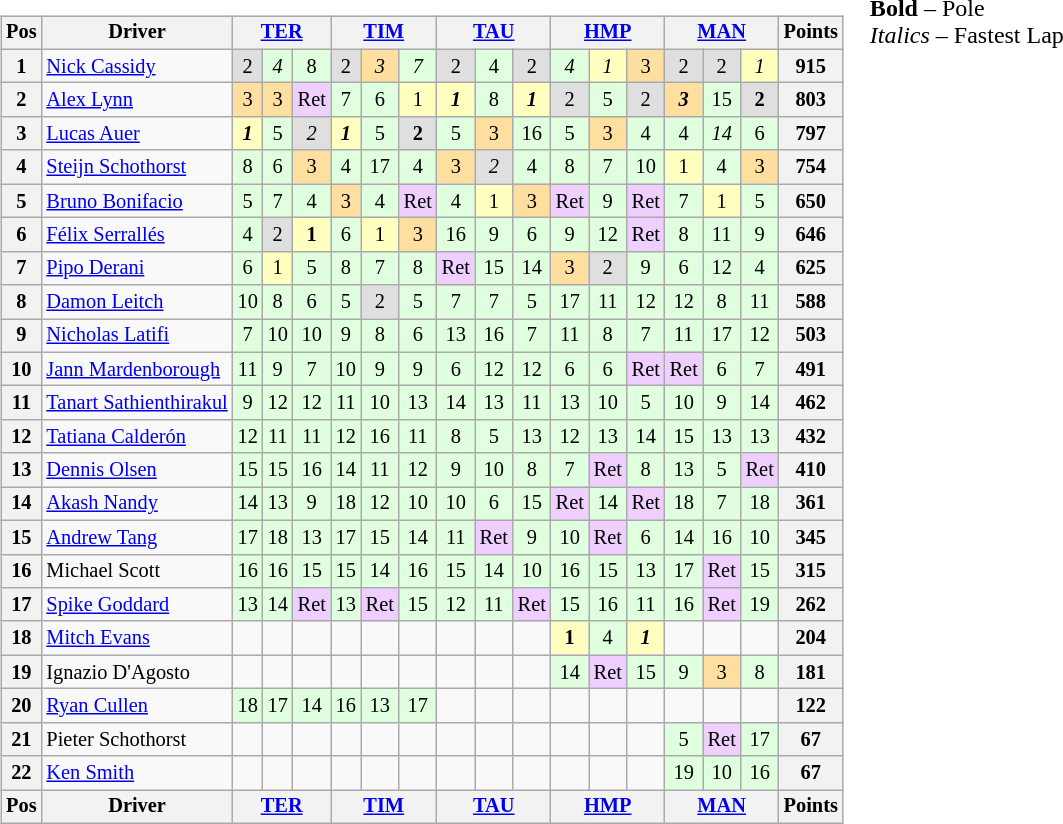<table>
<tr>
<td><br><table class="wikitable" style="font-size: 85%; text-align: center;">
<tr style="background:#f9f9f9" valign="top">
<th valign="middle">Pos</th>
<th valign="middle">Driver</th>
<th colspan=3><a href='#'>TER</a></th>
<th colspan=3><a href='#'>TIM</a></th>
<th colspan=3><a href='#'>TAU</a></th>
<th colspan=3><a href='#'>HMP</a></th>
<th colspan=3><a href='#'>MAN</a></th>
<th valign="middle">Points</th>
</tr>
<tr>
<th>1</th>
<td align="left"> <a href='#'>Nick Cassidy</a></td>
<td style="background:#DFDFDF;">2</td>
<td style="background:#DFFFDF;"><em>4</em></td>
<td style="background:#DFFFDF;">8</td>
<td style="background:#DFDFDF;">2</td>
<td style="background:#FFDF9F;"><em>3</em></td>
<td style="background:#DFFFDF;"><em>7</em></td>
<td style="background:#DFDFDF;">2</td>
<td style="background:#DFFFDF;">4</td>
<td style="background:#DFDFDF;">2</td>
<td style="background:#DFFFDF;"><em>4</em></td>
<td style="background:#FFFFBF;"><em>1</em></td>
<td style="background:#FFDF9F;">3</td>
<td style="background:#DFDFDF;">2</td>
<td style="background:#DFDFDF;">2</td>
<td style="background:#FFFFBF;"><em>1</em></td>
<th>915</th>
</tr>
<tr>
<th>2</th>
<td align="left"> <a href='#'>Alex Lynn</a></td>
<td style="background:#FFDF9F;">3</td>
<td style="background:#FFDF9F;">3</td>
<td style="background:#EFCFFF;">Ret</td>
<td style="background:#DFFFDF;">7</td>
<td style="background:#DFFFDF;">6</td>
<td style="background:#FFFFBF;">1</td>
<td style="background:#FFFFBF;"><strong><em>1</em></strong></td>
<td style="background:#DFFFDF;">8</td>
<td style="background:#FFFFBF;"><strong><em>1</em></strong></td>
<td style="background:#DFDFDF;">2</td>
<td style="background:#DFFFDF;">5</td>
<td style="background:#DFDFDF;">2</td>
<td style="background:#FFDF9F;"><strong><em>3</em></strong></td>
<td style="background:#DFFFDF;">15</td>
<td style="background:#DFDFDF;"><strong>2</strong></td>
<th>803</th>
</tr>
<tr>
<th>3</th>
<td align="left"> <a href='#'>Lucas Auer</a></td>
<td style="background:#FFFFBF;"><strong><em>1</em></strong></td>
<td style="background:#DFFFDF;">5</td>
<td style="background:#DFDFDF;"><em>2</em></td>
<td style="background:#FFFFBF;"><strong><em>1</em></strong></td>
<td style="background:#DFFFDF;">5</td>
<td style="background:#DFDFDF;"><strong>2</strong></td>
<td style="background:#DFFFDF;">5</td>
<td style="background:#FFDF9F;">3</td>
<td style="background:#DFFFDF;">16</td>
<td style="background:#DFFFDF;">5</td>
<td style="background:#FFDF9F;">3</td>
<td style="background:#DFFFDF;">4</td>
<td style="background:#DFFFDF;">4</td>
<td style="background:#DFFFDF;"><em>14</em></td>
<td style="background:#DFFFDF;">6</td>
<th>797</th>
</tr>
<tr>
<th>4</th>
<td align="left"> <a href='#'>Steijn Schothorst</a></td>
<td style="background:#DFFFDF;">8</td>
<td style="background:#DFFFDF;">6</td>
<td style="background:#FFDF9F;">3</td>
<td style="background:#DFFFDF;">4</td>
<td style="background:#DFFFDF;">17</td>
<td style="background:#DFFFDF;">4</td>
<td style="background:#FFDF9F;">3</td>
<td style="background:#DFDFDF;"><em>2</em></td>
<td style="background:#DFFFDF;">4</td>
<td style="background:#DFFFDF;">8</td>
<td style="background:#DFFFDF;">7</td>
<td style="background:#DFFFDF;">10</td>
<td style="background:#FFFFBF;">1</td>
<td style="background:#DFFFDF;">4</td>
<td style="background:#FFDF9F;">3</td>
<th>754</th>
</tr>
<tr>
<th>5</th>
<td align="left"> <a href='#'>Bruno Bonifacio</a></td>
<td style="background:#DFFFDF;">5</td>
<td style="background:#DFFFDF;">7</td>
<td style="background:#DFFFDF;">4</td>
<td style="background:#FFDF9F;">3</td>
<td style="background:#DFFFDF;">4</td>
<td style="background:#EFCFFF;">Ret</td>
<td style="background:#DFFFDF;">4</td>
<td style="background:#FFFFBF;">1</td>
<td style="background:#FFDF9F;">3</td>
<td style="background:#EFCFFF;">Ret</td>
<td style="background:#DFFFDF;">9</td>
<td style="background:#EFCFFF;">Ret</td>
<td style="background:#DFFFDF;">7</td>
<td style="background:#FFFFBF;">1</td>
<td style="background:#DFFFDF;">5</td>
<th>650</th>
</tr>
<tr>
<th>6</th>
<td align="left"> <a href='#'>Félix Serrallés</a></td>
<td style="background:#DFFFDF;">4</td>
<td style="background:#DFDFDF;">2</td>
<td style="background:#FFFFBF;"><strong>1</strong></td>
<td style="background:#DFFFDF;">6</td>
<td style="background:#FFFFBF;">1</td>
<td style="background:#FFDF9F;">3</td>
<td style="background:#DFFFDF;">16</td>
<td style="background:#DFFFDF;">9</td>
<td style="background:#DFFFDF;">6</td>
<td style="background:#DFFFDF;">9</td>
<td style="background:#DFFFDF;">12</td>
<td style="background:#EFCFFF;">Ret</td>
<td style="background:#DFFFDF;">8</td>
<td style="background:#DFFFDF;">11</td>
<td style="background:#DFFFDF;">9</td>
<th>646</th>
</tr>
<tr>
<th>7</th>
<td align="left"> <a href='#'>Pipo Derani</a></td>
<td style="background:#DFFFDF;">6</td>
<td style="background:#FFFFBF;">1</td>
<td style="background:#DFFFDF;">5</td>
<td style="background:#DFFFDF;">8</td>
<td style="background:#DFFFDF;">7</td>
<td style="background:#DFFFDF;">8</td>
<td style="background:#EFCFFF;">Ret</td>
<td style="background:#DFFFDF;">15</td>
<td style="background:#DFFFDF;">14</td>
<td style="background:#FFDF9F;">3</td>
<td style="background:#DFDFDF;">2</td>
<td style="background:#DFFFDF;">9</td>
<td style="background:#DFFFDF;">6</td>
<td style="background:#DFFFDF;">12</td>
<td style="background:#DFFFDF;">4</td>
<th>625</th>
</tr>
<tr>
<th>8</th>
<td align="left"> <a href='#'>Damon Leitch</a></td>
<td style="background:#DFFFDF;">10</td>
<td style="background:#DFFFDF;">8</td>
<td style="background:#DFFFDF;">6</td>
<td style="background:#DFFFDF;">5</td>
<td style="background:#DFDFDF;">2</td>
<td style="background:#DFFFDF;">5</td>
<td style="background:#DFFFDF;">7</td>
<td style="background:#DFFFDF;">7</td>
<td style="background:#DFFFDF;">5</td>
<td style="background:#DFFFDF;">17</td>
<td style="background:#DFFFDF;">11</td>
<td style="background:#DFFFDF;">12</td>
<td style="background:#DFFFDF;">12</td>
<td style="background:#DFFFDF;">8</td>
<td style="background:#DFFFDF;">11</td>
<th>588</th>
</tr>
<tr>
<th>9</th>
<td align="left"> <a href='#'>Nicholas Latifi</a></td>
<td style="background:#DFFFDF;">7</td>
<td style="background:#DFFFDF;">10</td>
<td style="background:#DFFFDF;">10</td>
<td style="background:#DFFFDF;">9</td>
<td style="background:#DFFFDF;">8</td>
<td style="background:#DFFFDF;">6</td>
<td style="background:#DFFFDF;">13</td>
<td style="background:#DFFFDF;">16</td>
<td style="background:#DFFFDF;">7</td>
<td style="background:#DFFFDF;">11</td>
<td style="background:#DFFFDF;">8</td>
<td style="background:#DFFFDF;">7</td>
<td style="background:#DFFFDF;">11</td>
<td style="background:#DFFFDF;">17</td>
<td style="background:#DFFFDF;">12</td>
<th>503</th>
</tr>
<tr>
<th>10</th>
<td align="left"> <a href='#'>Jann Mardenborough</a></td>
<td style="background:#DFFFDF;">11</td>
<td style="background:#DFFFDF;">9</td>
<td style="background:#DFFFDF;">7</td>
<td style="background:#DFFFDF;">10</td>
<td style="background:#DFFFDF;">9</td>
<td style="background:#DFFFDF;">9</td>
<td style="background:#DFFFDF;">6</td>
<td style="background:#DFFFDF;">12</td>
<td style="background:#DFFFDF;">12</td>
<td style="background:#DFFFDF;">6</td>
<td style="background:#DFFFDF;">6</td>
<td style="background:#EFCFFF;">Ret</td>
<td style="background:#EFCFFF;">Ret</td>
<td style="background:#DFFFDF;">6</td>
<td style="background:#DFFFDF;">7</td>
<th>491</th>
</tr>
<tr>
<th>11</th>
<td align="left" nowrap> <a href='#'>Tanart Sathienthirakul</a></td>
<td style="background:#DFFFDF;">9</td>
<td style="background:#DFFFDF;">12</td>
<td style="background:#DFFFDF;">12</td>
<td style="background:#DFFFDF;">11</td>
<td style="background:#DFFFDF;">10</td>
<td style="background:#DFFFDF;">13</td>
<td style="background:#DFFFDF;">14</td>
<td style="background:#DFFFDF;">13</td>
<td style="background:#DFFFDF;">11</td>
<td style="background:#DFFFDF;">13</td>
<td style="background:#DFFFDF;">10</td>
<td style="background:#DFFFDF;">5</td>
<td style="background:#DFFFDF;">10</td>
<td style="background:#DFFFDF;">9</td>
<td style="background:#DFFFDF;">14</td>
<th>462</th>
</tr>
<tr>
<th>12</th>
<td align="left"> <a href='#'>Tatiana Calderón</a></td>
<td style="background:#DFFFDF;">12</td>
<td style="background:#DFFFDF;">11</td>
<td style="background:#DFFFDF;">11</td>
<td style="background:#DFFFDF;">12</td>
<td style="background:#DFFFDF;">16</td>
<td style="background:#DFFFDF;">11</td>
<td style="background:#DFFFDF;">8</td>
<td style="background:#DFFFDF;">5</td>
<td style="background:#DFFFDF;">13</td>
<td style="background:#DFFFDF;">12</td>
<td style="background:#DFFFDF;">13</td>
<td style="background:#DFFFDF;">14</td>
<td style="background:#DFFFDF;">15</td>
<td style="background:#DFFFDF;">13</td>
<td style="background:#DFFFDF;">13</td>
<th>432</th>
</tr>
<tr>
<th>13</th>
<td align="left"> <a href='#'>Dennis Olsen</a></td>
<td style="background:#DFFFDF;">15</td>
<td style="background:#DFFFDF;">15</td>
<td style="background:#DFFFDF;">16</td>
<td style="background:#DFFFDF;">14</td>
<td style="background:#DFFFDF;">11</td>
<td style="background:#DFFFDF;">12</td>
<td style="background:#DFFFDF;">9</td>
<td style="background:#DFFFDF;">10</td>
<td style="background:#DFFFDF;">8</td>
<td style="background:#DFFFDF;">7</td>
<td style="background:#EFCFFF;">Ret</td>
<td style="background:#DFFFDF;">8</td>
<td style="background:#DFFFDF;">13</td>
<td style="background:#DFFFDF;">5</td>
<td style="background:#EFCFFF;">Ret</td>
<th>410</th>
</tr>
<tr>
<th>14</th>
<td align="left"> <a href='#'>Akash Nandy</a></td>
<td style="background:#DFFFDF;">14</td>
<td style="background:#DFFFDF;">13</td>
<td style="background:#DFFFDF;">9</td>
<td style="background:#DFFFDF;">18</td>
<td style="background:#DFFFDF;">12</td>
<td style="background:#DFFFDF;">10</td>
<td style="background:#DFFFDF;">10</td>
<td style="background:#DFFFDF;">6</td>
<td style="background:#DFFFDF;">15</td>
<td style="background:#EFCFFF;">Ret</td>
<td style="background:#DFFFDF;">14</td>
<td style="background:#EFCFFF;">Ret</td>
<td style="background:#DFFFDF;">18</td>
<td style="background:#DFFFDF;">7</td>
<td style="background:#DFFFDF;">18</td>
<th>361</th>
</tr>
<tr>
<th>15</th>
<td align="left"> <a href='#'>Andrew Tang</a></td>
<td style="background:#DFFFDF;">17</td>
<td style="background:#DFFFDF;">18</td>
<td style="background:#DFFFDF;">13</td>
<td style="background:#DFFFDF;">17</td>
<td style="background:#DFFFDF;">15</td>
<td style="background:#DFFFDF;">14</td>
<td style="background:#DFFFDF;">11</td>
<td style="background:#EFCFFF;">Ret</td>
<td style="background:#DFFFDF;">9</td>
<td style="background:#DFFFDF;">10</td>
<td style="background:#EFCFFF;">Ret</td>
<td style="background:#DFFFDF;">6</td>
<td style="background:#DFFFDF;">14</td>
<td style="background:#DFFFDF;">16</td>
<td style="background:#DFFFDF;">10</td>
<th>345</th>
</tr>
<tr>
<th>16</th>
<td align="left"> Michael Scott</td>
<td style="background:#DFFFDF;">16</td>
<td style="background:#DFFFDF;">16</td>
<td style="background:#DFFFDF;">15</td>
<td style="background:#DFFFDF;">15</td>
<td style="background:#DFFFDF;">14</td>
<td style="background:#DFFFDF;">16</td>
<td style="background:#DFFFDF;">15</td>
<td style="background:#DFFFDF;">14</td>
<td style="background:#DFFFDF;">10</td>
<td style="background:#DFFFDF;">16</td>
<td style="background:#DFFFDF;">15</td>
<td style="background:#DFFFDF;">13</td>
<td style="background:#DFFFDF;">17</td>
<td style="background:#EFCFFF;">Ret</td>
<td style="background:#DFFFDF;">15</td>
<th>315</th>
</tr>
<tr>
<th>17</th>
<td align="left"> <a href='#'>Spike Goddard</a></td>
<td style="background:#DFFFDF;">13</td>
<td style="background:#DFFFDF;">14</td>
<td style="background:#EFCFFF;">Ret</td>
<td style="background:#DFFFDF;">13</td>
<td style="background:#EFCFFF;">Ret</td>
<td style="background:#DFFFDF;">15</td>
<td style="background:#DFFFDF;">12</td>
<td style="background:#DFFFDF;">11</td>
<td style="background:#EFCFFF;">Ret</td>
<td style="background:#DFFFDF;">15</td>
<td style="background:#DFFFDF;">16</td>
<td style="background:#DFFFDF;">11</td>
<td style="background:#DFFFDF;">16</td>
<td style="background:#EFCFFF;">Ret</td>
<td style="background:#DFFFDF;">19</td>
<th>262</th>
</tr>
<tr>
<th>18</th>
<td align="left"> <a href='#'>Mitch Evans</a></td>
<td></td>
<td></td>
<td></td>
<td></td>
<td></td>
<td></td>
<td></td>
<td></td>
<td></td>
<td style="background:#FFFFBF;"><strong>1</strong></td>
<td style="background:#DFFFDF;">4</td>
<td style="background:#FFFFBF;"><strong><em>1</em></strong></td>
<td></td>
<td></td>
<td></td>
<th>204</th>
</tr>
<tr>
<th>19</th>
<td align="left"> Ignazio D'Agosto</td>
<td></td>
<td></td>
<td></td>
<td></td>
<td></td>
<td></td>
<td></td>
<td></td>
<td></td>
<td style="background:#DFFFDF;">14</td>
<td style="background:#EFCFFF;">Ret</td>
<td style="background:#DFFFDF;">15</td>
<td style="background:#DFFFDF;">9</td>
<td style="background:#FFDF9F;">3</td>
<td style="background:#DFFFDF;">8</td>
<th>181</th>
</tr>
<tr>
<th>20</th>
<td align="left"> <a href='#'>Ryan Cullen</a></td>
<td style="background:#DFFFDF;">18</td>
<td style="background:#DFFFDF;">17</td>
<td style="background:#DFFFDF;">14</td>
<td style="background:#DFFFDF;">16</td>
<td style="background:#DFFFDF;">13</td>
<td style="background:#DFFFDF;">17</td>
<td></td>
<td></td>
<td></td>
<td></td>
<td></td>
<td></td>
<td></td>
<td></td>
<td></td>
<th>122</th>
</tr>
<tr>
<th>21</th>
<td align="left"> Pieter Schothorst</td>
<td></td>
<td></td>
<td></td>
<td></td>
<td></td>
<td></td>
<td></td>
<td></td>
<td></td>
<td></td>
<td></td>
<td></td>
<td style="background:#DFFFDF;">5</td>
<td style="background:#EFCFFF;">Ret</td>
<td style="background:#DFFFDF;">17</td>
<th>67</th>
</tr>
<tr>
<th>22</th>
<td align="left"> <a href='#'>Ken Smith</a></td>
<td></td>
<td></td>
<td></td>
<td></td>
<td></td>
<td></td>
<td></td>
<td></td>
<td></td>
<td></td>
<td></td>
<td></td>
<td style="background:#DFFFDF;">19</td>
<td style="background:#DFFFDF;">10</td>
<td style="background:#DFFFDF;">16</td>
<th>67</th>
</tr>
<tr valign="top">
<th valign="middle">Pos</th>
<th valign="middle">Driver</th>
<th colspan=3><a href='#'>TER</a></th>
<th colspan=3><a href='#'>TIM</a></th>
<th colspan=3><a href='#'>TAU</a></th>
<th colspan=3><a href='#'>HMP</a></th>
<th colspan=3><a href='#'>MAN</a></th>
<th valign="middle">Points</th>
</tr>
</table>
</td>
<td valign="top"><br>
<span><strong>Bold</strong> – Pole<br>
<em>Italics</em> – Fastest Lap</span></td>
</tr>
</table>
